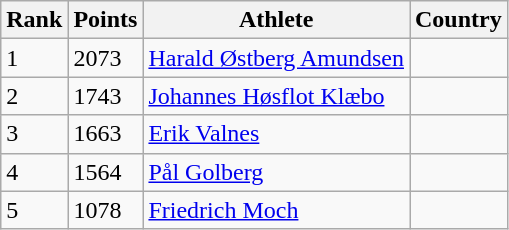<table class="wikitable sortable">
<tr>
<th>Rank</th>
<th>Points</th>
<th>Athlete</th>
<th>Country</th>
</tr>
<tr>
<td>1</td>
<td>2073 </td>
<td><a href='#'>Harald Østberg Amundsen</a></td>
<td></td>
</tr>
<tr>
<td>2</td>
<td>1743</td>
<td><a href='#'>Johannes Høsflot Klæbo</a></td>
<td></td>
</tr>
<tr>
<td>3</td>
<td>1663</td>
<td><a href='#'>Erik Valnes</a></td>
<td></td>
</tr>
<tr>
<td>4</td>
<td>1564</td>
<td><a href='#'>Pål Golberg</a></td>
<td></td>
</tr>
<tr>
<td>5</td>
<td>1078</td>
<td><a href='#'>Friedrich Moch</a></td>
<td></td>
</tr>
</table>
